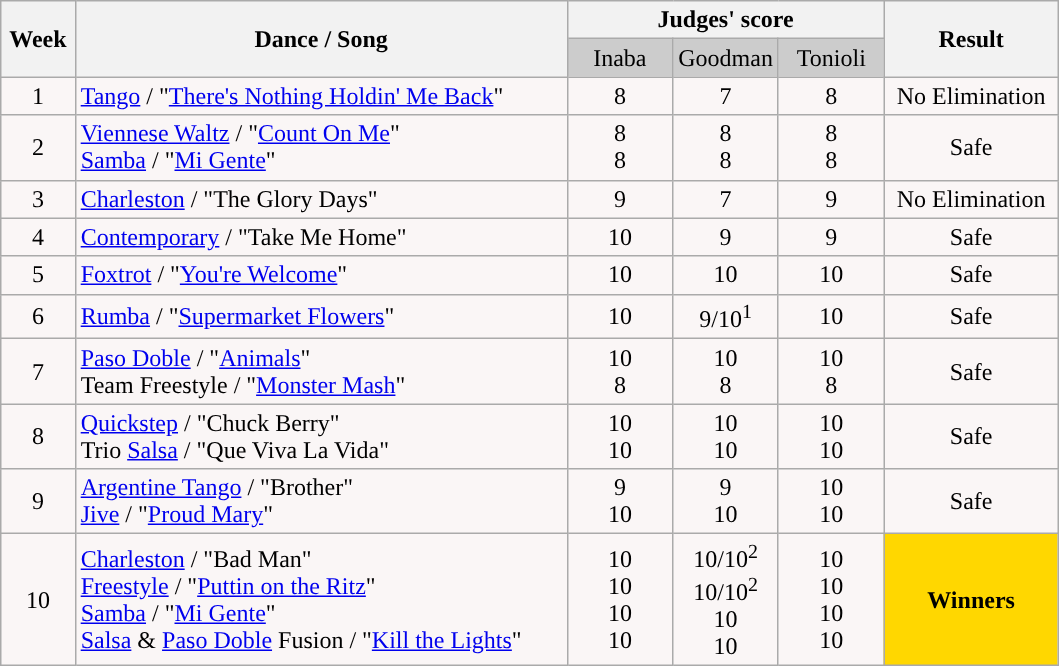<table class="wikitable" style="text-align:center;">
<tr style="text-align:center;">
<th rowspan="2" bgcolor="#CCCCCC" align="Center">Week</th>
<th rowspan="2" bgcolor="#CCCCCC" align="Center">Dance / Song</th>
<th colspan="3" bgcolor="#CCCCCC" align="Center">Judges' score</th>
<th rowspan="2" bgcolor="#CCCCCC" align="Center">Result</th>
</tr>
<tr>
<td bgcolor="#CCCCCC" width="10%" align="center">Inaba</td>
<td bgcolor="#CCCCCC" width="10%" align="center">Goodman</td>
<td bgcolor="#CCCCCC" width="10%" align="center">Tonioli</td>
</tr>
<tr>
<td bgcolor="#FAF6F6">1</td>
<td align="left" bgcolor="#FAF6F6"><a href='#'>Tango</a> / "<a href='#'>There's Nothing Holdin' Me Back</a>"</td>
<td bgcolor="#FAF6F6">8</td>
<td bgcolor="#FAF6F6">7</td>
<td bgcolor="#FAF6F6">8</td>
<td bgcolor="#FAF6F6">No Elimination</td>
</tr>
<tr>
<td bgcolor="#FAF6F6">2</td>
<td align="left" bgcolor="#FAF6F6"><a href='#'>Viennese Waltz</a> / "<a href='#'>Count On Me</a>"<br><a href='#'>Samba</a> / "<a href='#'>Mi Gente</a>"</td>
<td bgcolor="#FAF6F6">8<br>8</td>
<td bgcolor="#FAF6F6">8<br>8</td>
<td bgcolor="#FAF6F6">8<br>8</td>
<td bgcolor="#FAF6F6">Safe</td>
</tr>
<tr>
<td bgcolor="FAF6F6">3</td>
<td align="left" bgcolor="#FAF6F6"><a href='#'>Charleston</a> / "The Glory Days"</td>
<td bgcolor="#FAF6F6">9</td>
<td bgcolor="#FAF6F6">7</td>
<td bgcolor="#FAF6F6">9</td>
<td bgcolor="#FAF6F6">No Elimination</td>
</tr>
<tr>
<td bgcolor="FAF6F6">4</td>
<td align="left" bgcolor="#FAF6F6"><a href='#'>Contemporary</a> / "Take Me Home"</td>
<td bgcolor="#FAF6F6">10</td>
<td bgcolor="#FAF6F6">9</td>
<td bgcolor="#FAF6F6">9</td>
<td bgcolor="#FAF6F6">Safe</td>
</tr>
<tr>
<td bgcolor="FAF6F6">5</td>
<td align="left" bgcolor="#FAF6F6"><a href='#'>Foxtrot</a> / "<a href='#'>You're Welcome</a>"</td>
<td bgcolor="#FAF6F6">10</td>
<td bgcolor="#FAF6F6">10</td>
<td bgcolor="#FAF6F6">10</td>
<td bgcolor="#FAF6F6">Safe</td>
</tr>
<tr>
<td bgcolor="FAF6F6">6</td>
<td align="left" bgcolor="#FAF6F6"><a href='#'>Rumba</a> / "<a href='#'>Supermarket Flowers</a>"</td>
<td bgcolor="#FAF6F6">10</td>
<td bgcolor="#FAF6F6">9/10<sup>1</sup></td>
<td bgcolor="#FAF6F6">10</td>
<td bgcolor="#FAF6F6">Safe</td>
</tr>
<tr>
<td bgcolor="#FAF6F6">7</td>
<td align="left" bgcolor="#FAF6F6"><a href='#'>Paso Doble</a> / "<a href='#'>Animals</a>"<br>Team Freestyle / "<a href='#'>Monster Mash</a>"</td>
<td bgcolor="#FAF6F6">10<br>8</td>
<td bgcolor="#FAF6F6">10<br>8</td>
<td bgcolor="#FAF6F6">10<br>8</td>
<td bgcolor="#FAF6F6">Safe</td>
</tr>
<tr>
<td bgcolor="#FAF6F6">8</td>
<td align="left" bgcolor="#FAF6F6"><a href='#'>Quickstep</a> / "Chuck Berry"<br>Trio <a href='#'>Salsa</a> / "Que Viva La Vida"</td>
<td bgcolor="#FAF6F6">10<br>10</td>
<td bgcolor="#FAF6F6">10<br>10</td>
<td bgcolor="#FAF6F6">10<br>10</td>
<td bgcolor="#FAF6F6">Safe</td>
</tr>
<tr>
<td bgcolor="FAF6F6">9</td>
<td align="left" bgcolor="#FAF6F6"><a href='#'>Argentine Tango</a> / "Brother"<br><a href='#'>Jive</a> / "<a href='#'>Proud Mary</a>"</td>
<td bgcolor="#FAF6F6">9<br>10</td>
<td bgcolor="#FAF6F6">9<br>10</td>
<td bgcolor="#FAF6F6">10<br>10</td>
<td bgcolor="#FAF6F6">Safe</td>
</tr>
<tr>
<td bgcolor="FAF6F6">10</td>
<td align="left" bgcolor="#FAF6F6"><a href='#'>Charleston</a> / "Bad Man"<br><a href='#'>Freestyle</a> / "<a href='#'>Puttin on the Ritz</a>"<br><a href='#'>Samba</a> / "<a href='#'>Mi Gente</a>"<br><a href='#'>Salsa</a> & <a href='#'>Paso Doble</a> Fusion / "<a href='#'>Kill the Lights</a>"</td>
<td bgcolor="#FAF6F6">10<br>10<br>10<br>10</td>
<td bgcolor="#FAF6F6">10/10<sup>2</sup><br>10/10<sup>2</sup><br>10<br>10</td>
<td bgcolor="#FAF6F6">10<br>10<br>10<br>10</td>
<th style="background:gold;">Winners</th>
</tr>
</table>
